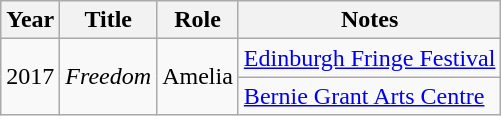<table class="wikitable sortable">
<tr>
<th>Year</th>
<th>Title</th>
<th>Role</th>
<th class="unsortable">Notes</th>
</tr>
<tr>
<td rowspan="2">2017</td>
<td rowspan="2"><em>Freedom</em></td>
<td rowspan="2">Amelia</td>
<td><a href='#'>Edinburgh Fringe Festival</a></td>
</tr>
<tr>
<td><a href='#'>Bernie Grant Arts Centre</a></td>
</tr>
</table>
